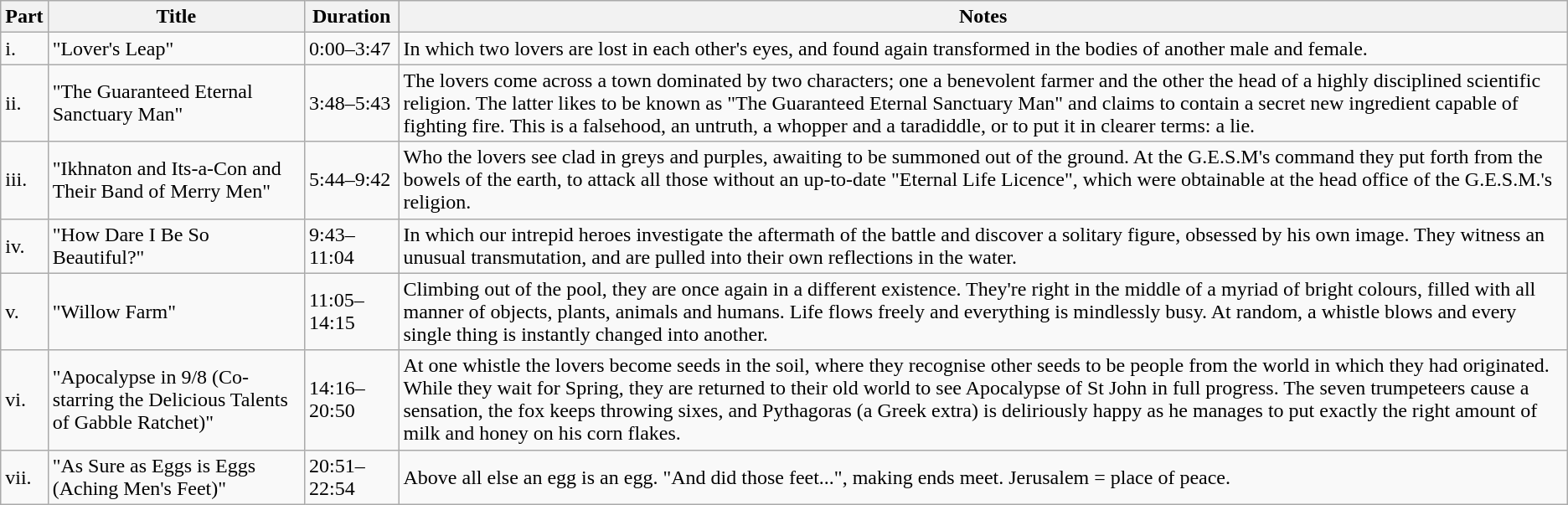<table class="wikitable">
<tr>
<th>Part</th>
<th>Title</th>
<th>Duration</th>
<th>Notes</th>
</tr>
<tr>
<td>i.</td>
<td>"Lover's Leap"</td>
<td>0:00–3:47</td>
<td>In which two lovers are lost in each other's eyes, and found again transformed in the bodies of another male and female.</td>
</tr>
<tr>
<td>ii.</td>
<td>"The Guaranteed Eternal Sanctuary Man"</td>
<td>3:48–5:43</td>
<td>The lovers come across a town dominated by two characters; one a  benevolent farmer and the other the head of a highly disciplined scientific religion. The latter likes to be known as "The Guaranteed Eternal Sanctuary Man" and claims to contain a secret new ingredient capable of fighting fire. This is a falsehood, an untruth, a whopper and a taradiddle, or to put it in clearer terms: a lie.</td>
</tr>
<tr>
<td>iii.</td>
<td>"Ikhnaton and Its-a-Con and Their Band of Merry Men"</td>
<td>5:44–9:42</td>
<td>Who the lovers see clad in greys and purples, awaiting to be summoned out of the ground. At the G.E.S.M's command they put forth from the bowels of the earth, to attack all those without an up-to-date "Eternal Life Licence", which were obtainable at the head office of the G.E.S.M.'s religion.</td>
</tr>
<tr>
<td>iv.</td>
<td>"How Dare I Be So Beautiful?"</td>
<td>9:43–11:04</td>
<td>In which our intrepid heroes investigate the aftermath of the battle and discover a solitary figure, obsessed by his own image. They witness an unusual transmutation, and are pulled into their own reflections in the water.</td>
</tr>
<tr>
<td>v.</td>
<td>"Willow Farm"</td>
<td>11:05–14:15</td>
<td>Climbing out of the pool, they are once again in a different existence. They're right in the middle of a myriad of bright colours, filled with all manner of objects, plants, animals and humans. Life flows freely and everything is mindlessly busy. At random, a whistle blows and every single thing is instantly changed into another.</td>
</tr>
<tr>
<td>vi.</td>
<td>"Apocalypse in 9/8 (Co-starring the Delicious Talents of Gabble Ratchet)"</td>
<td>14:16–20:50</td>
<td>At one whistle the lovers become seeds in the soil, where they  recognise other seeds to be people from the world in which they had originated. While they wait for Spring, they are returned to their old world to see Apocalypse of St John in full progress. The seven trumpeteers cause a sensation, the fox keeps throwing sixes, and Pythagoras (a Greek extra) is deliriously happy as he manages to put exactly the right amount of milk and honey on his corn flakes.</td>
</tr>
<tr>
<td>vii.</td>
<td>"As Sure as Eggs is Eggs (Aching Men's Feet)"</td>
<td>20:51–22:54</td>
<td>Above all else an egg is an egg. "And did those feet...", making ends meet. Jerusalem = place of peace.</td>
</tr>
</table>
